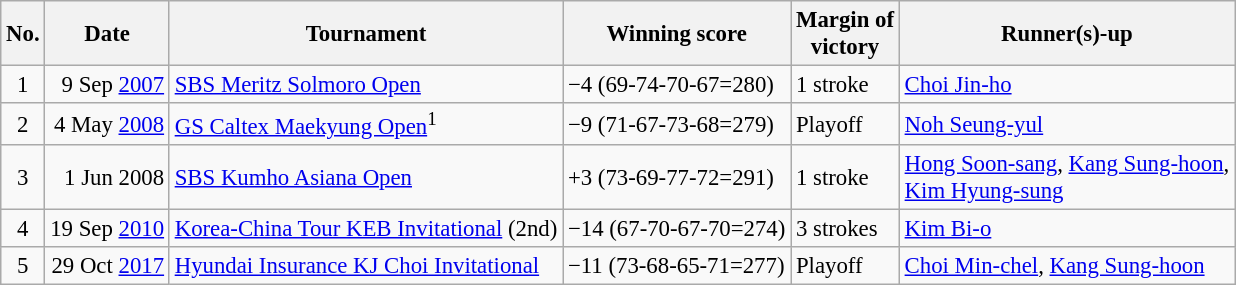<table class="wikitable" style="font-size:95%;">
<tr>
<th>No.</th>
<th>Date</th>
<th>Tournament</th>
<th>Winning score</th>
<th>Margin of<br>victory</th>
<th>Runner(s)-up</th>
</tr>
<tr>
<td align=center>1</td>
<td align=right>9 Sep <a href='#'>2007</a></td>
<td><a href='#'>SBS Meritz Solmoro Open</a></td>
<td>−4 (69-74-70-67=280)</td>
<td>1 stroke</td>
<td> <a href='#'>Choi Jin-ho</a></td>
</tr>
<tr>
<td align=center>2</td>
<td align=right>4 May <a href='#'>2008</a></td>
<td><a href='#'>GS Caltex Maekyung Open</a><sup>1</sup></td>
<td>−9 (71-67-73-68=279)</td>
<td>Playoff</td>
<td> <a href='#'>Noh Seung-yul</a></td>
</tr>
<tr>
<td align=center>3</td>
<td align=right>1 Jun 2008</td>
<td><a href='#'>SBS Kumho Asiana Open</a></td>
<td>+3 (73-69-77-72=291)</td>
<td>1 stroke</td>
<td> <a href='#'>Hong Soon-sang</a>,  <a href='#'>Kang Sung-hoon</a>,<br> <a href='#'>Kim Hyung-sung</a></td>
</tr>
<tr>
<td align=center>4</td>
<td align=right>19 Sep <a href='#'>2010</a></td>
<td><a href='#'>Korea-China Tour KEB Invitational</a> (2nd)</td>
<td>−14 (67-70-67-70=274)</td>
<td>3 strokes</td>
<td> <a href='#'>Kim Bi-o</a></td>
</tr>
<tr>
<td align=center>5</td>
<td align=right>29 Oct <a href='#'>2017</a></td>
<td><a href='#'>Hyundai Insurance KJ Choi Invitational</a></td>
<td>−11 (73-68-65-71=277)</td>
<td>Playoff</td>
<td> <a href='#'>Choi Min-chel</a>,  <a href='#'>Kang Sung-hoon</a></td>
</tr>
</table>
